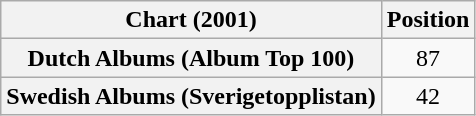<table class="wikitable sortable plainrowheaders" style="text-align:center">
<tr>
<th scope="col">Chart (2001)</th>
<th scope="col">Position</th>
</tr>
<tr>
<th scope="row">Dutch Albums (Album Top 100)</th>
<td>87</td>
</tr>
<tr>
<th scope="row">Swedish Albums (Sverigetopplistan)</th>
<td>42</td>
</tr>
</table>
